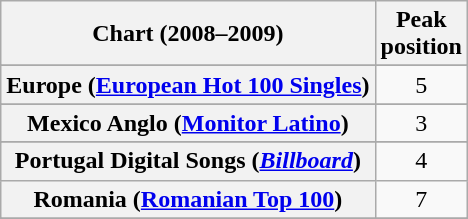<table class="wikitable sortable plainrowheaders" style="text-align:center">
<tr>
<th>Chart (2008–2009)</th>
<th>Peak<br>position</th>
</tr>
<tr>
</tr>
<tr>
</tr>
<tr>
</tr>
<tr>
</tr>
<tr>
</tr>
<tr>
</tr>
<tr>
</tr>
<tr>
<th scope="row">Europe (<a href='#'>European Hot 100 Singles</a>)</th>
<td>5</td>
</tr>
<tr>
</tr>
<tr>
</tr>
<tr>
</tr>
<tr>
</tr>
<tr>
</tr>
<tr>
</tr>
<tr>
</tr>
<tr>
<th scope="row">Mexico Anglo (<a href='#'>Monitor Latino</a>)</th>
<td>3</td>
</tr>
<tr>
</tr>
<tr>
</tr>
<tr>
</tr>
<tr>
</tr>
<tr>
<th scope="row">Portugal Digital Songs (<em><a href='#'>Billboard</a></em>)</th>
<td>4</td>
</tr>
<tr>
<th scope="row">Romania (<a href='#'>Romanian Top 100</a>)</th>
<td>7</td>
</tr>
<tr>
</tr>
<tr>
</tr>
<tr>
</tr>
<tr>
</tr>
<tr>
</tr>
<tr>
</tr>
<tr>
</tr>
<tr>
</tr>
<tr>
</tr>
<tr>
</tr>
<tr>
</tr>
<tr>
</tr>
<tr>
</tr>
</table>
